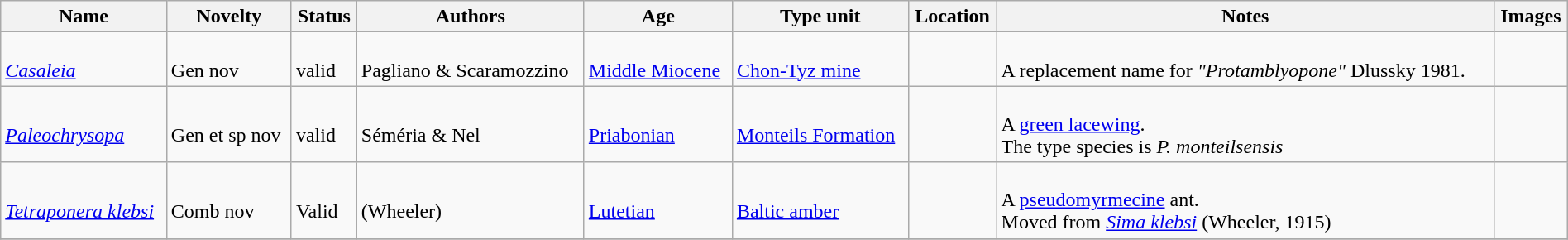<table class="wikitable sortable" width="100%">
<tr>
<th>Name</th>
<th>Novelty</th>
<th>Status</th>
<th>Authors</th>
<th>Age</th>
<th>Type unit</th>
<th>Location</th>
<th>Notes</th>
<th>Images</th>
</tr>
<tr>
<td><br><em><a href='#'>Casaleia</a></em></td>
<td><br>Gen nov</td>
<td><br>valid</td>
<td><br>Pagliano & Scaramozzino</td>
<td><br><a href='#'>Middle Miocene</a></td>
<td><br><a href='#'>Chon-Tyz mine</a></td>
<td><br></td>
<td><br>A replacement name for <em>"Protamblyopone"</em> Dlussky 1981.</td>
<td><br></td>
</tr>
<tr>
<td><br><em><a href='#'>Paleochrysopa</a></em></td>
<td><br>Gen et sp nov</td>
<td><br>valid</td>
<td><br>Séméria & Nel</td>
<td><br><a href='#'>Priabonian</a></td>
<td><br><a href='#'>Monteils Formation</a></td>
<td><br></td>
<td><br>A <a href='#'>green lacewing</a>.<br> The type species is <em>P. monteilsensis</em></td>
<td><br></td>
</tr>
<tr>
<td><br><em><a href='#'>Tetraponera klebsi</a></em></td>
<td><br>Comb nov</td>
<td><br>Valid</td>
<td><br>(Wheeler)</td>
<td><br><a href='#'>Lutetian</a></td>
<td><br><a href='#'>Baltic amber</a></td>
<td><br></td>
<td><br>A <a href='#'>pseudomyrmecine</a> ant. <br> Moved from <em><a href='#'>Sima klebsi</a></em> (Wheeler, 1915)</td>
<td><br></td>
</tr>
<tr>
</tr>
</table>
